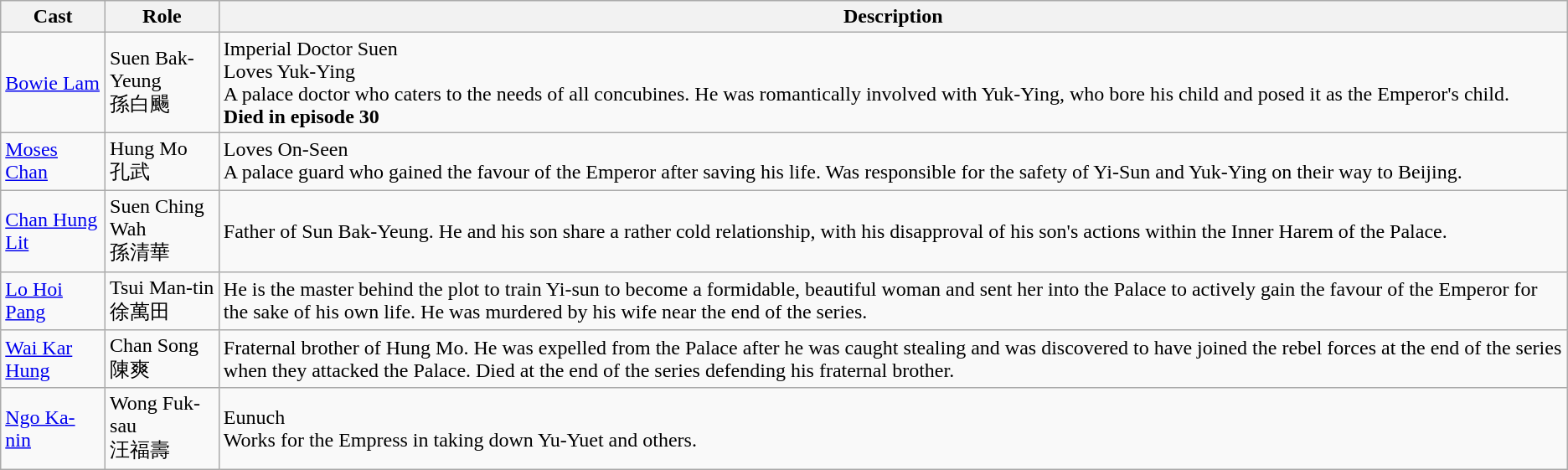<table class="wikitable">
<tr>
<th>Cast</th>
<th>Role</th>
<th>Description</th>
</tr>
<tr>
<td><a href='#'>Bowie Lam</a></td>
<td>Suen Bak-Yeung<br>孫白颺</td>
<td>Imperial Doctor Suen<br>Loves Yuk-Ying<br>A palace doctor who caters to the needs of all concubines. He was romantically involved with Yuk-Ying, who bore his child and posed it as the Emperor's child.<br><strong>Died in episode 30</strong></td>
</tr>
<tr>
<td><a href='#'>Moses Chan</a></td>
<td>Hung Mo<br>孔武</td>
<td>Loves On-Seen<br>A palace guard who gained the favour of the Emperor after saving his life. Was responsible for the safety of Yi-Sun and Yuk-Ying on their way to Beijing.</td>
</tr>
<tr>
<td><a href='#'>Chan Hung Lit</a></td>
<td>Suen Ching Wah<br>孫清華</td>
<td>Father of Sun Bak-Yeung. He and his son share a rather cold relationship, with his disapproval of his son's actions within the Inner Harem of the Palace.</td>
</tr>
<tr>
<td><a href='#'>Lo Hoi Pang</a></td>
<td>Tsui Man-tin<br>徐萬田</td>
<td>He is the master behind the plot to train Yi-sun to become a formidable, beautiful woman and sent her into the Palace to actively gain the favour of the Emperor for the sake of his own life. He was murdered by his wife near the end of the series.</td>
</tr>
<tr>
<td><a href='#'>Wai Kar Hung</a></td>
<td>Chan Song<br>陳爽</td>
<td>Fraternal brother of Hung Mo. He was expelled from the Palace after he was caught stealing and was discovered to have joined the rebel forces at the end of the series when they attacked the Palace. Died at the end of the series defending his fraternal brother.</td>
</tr>
<tr>
<td><a href='#'>Ngo Ka-nin</a></td>
<td>Wong Fuk-sau<br>汪福壽</td>
<td>Eunuch<br>Works for the Empress in taking down Yu-Yuet and others.</td>
</tr>
</table>
